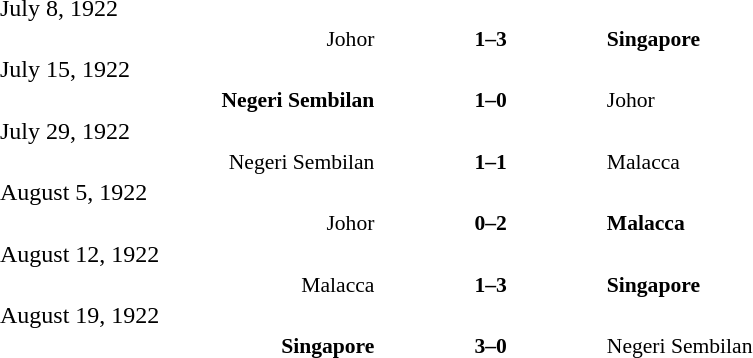<table width=100% cellspacing=1>
<tr>
<th width=20%></th>
<th width=12%></th>
<th width=20%></th>
<th></th>
</tr>
<tr>
<td>July 8, 1922</td>
</tr>
<tr style=font-size:90%>
<td align=right>Johor</td>
<td align=center><strong>1–3</strong></td>
<td><strong>Singapore</strong></td>
<td></td>
<td></td>
</tr>
<tr>
<td>July 15, 1922</td>
</tr>
<tr style=font-size:90%>
<td align=right><strong>Negeri Sembilan</strong></td>
<td align=center><strong>1–0</strong></td>
<td>Johor</td>
<td></td>
<td></td>
</tr>
<tr>
<td>July 29, 1922</td>
</tr>
<tr style=font-size:90%>
<td align=right>Negeri Sembilan</td>
<td align=center><strong>1–1</strong></td>
<td>Malacca</td>
<td></td>
<td></td>
</tr>
<tr>
<td>August 5, 1922</td>
</tr>
<tr style=font-size:90%>
<td align=right>Johor</td>
<td align=center><strong>0–2</strong></td>
<td><strong>Malacca</strong></td>
<td></td>
<td></td>
</tr>
<tr>
<td>August 12, 1922</td>
</tr>
<tr style=font-size:90%>
<td align=right>Malacca</td>
<td align=center><strong>1–3</strong></td>
<td><strong>Singapore</strong></td>
<td></td>
<td></td>
</tr>
<tr>
<td>August 19, 1922</td>
</tr>
<tr style=font-size:90%>
<td align=right><strong>Singapore</strong></td>
<td align=center><strong>3–0</strong></td>
<td>Negeri Sembilan</td>
<td></td>
<td></td>
</tr>
<tr>
</tr>
</table>
